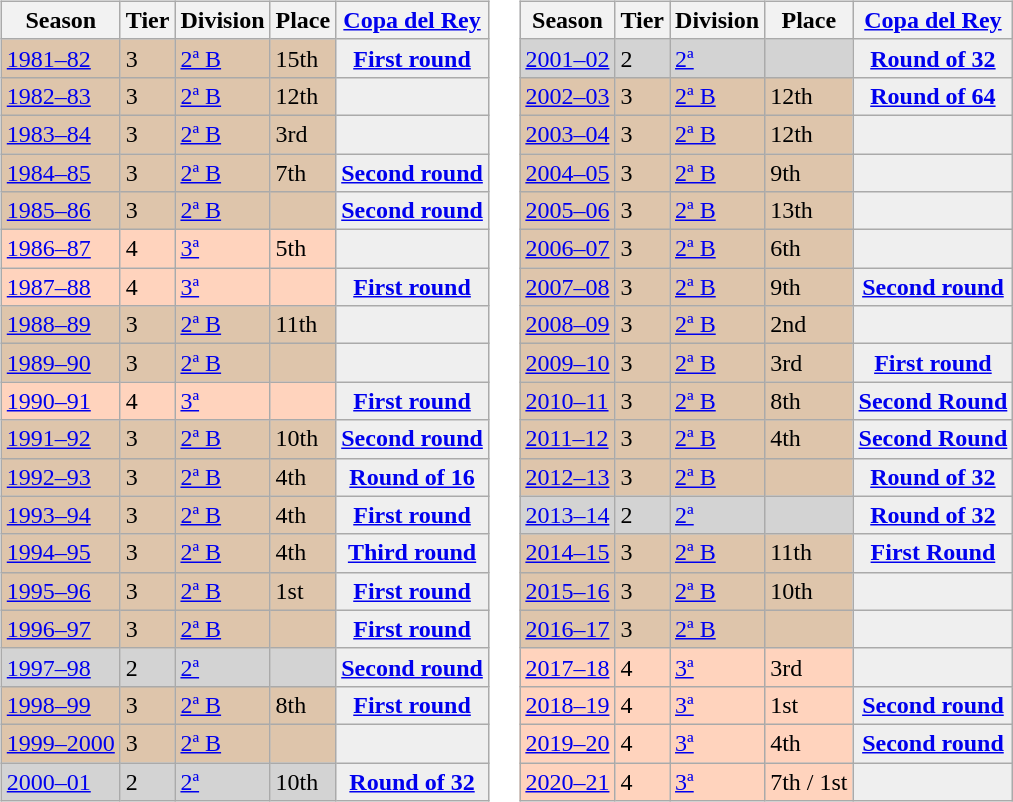<table>
<tr>
<td valign="top" width=0%><br><table class="wikitable">
<tr style="background:#f0f6fa;">
<th>Season</th>
<th>Tier</th>
<th>Division</th>
<th>Place</th>
<th><a href='#'>Copa del Rey</a></th>
</tr>
<tr>
<td style="background:#DEC5AB;"><a href='#'>1981–82</a></td>
<td style="background:#DEC5AB;">3</td>
<td style="background:#DEC5AB;"><a href='#'>2ª B</a></td>
<td style="background:#DEC5AB;">15th</td>
<th style="background:#efefef;"><a href='#'>First round</a></th>
</tr>
<tr>
<td style="background:#DEC5AB;"><a href='#'>1982–83</a></td>
<td style="background:#DEC5AB;">3</td>
<td style="background:#DEC5AB;"><a href='#'>2ª B</a></td>
<td style="background:#DEC5AB;">12th</td>
<th style="background:#efefef;"></th>
</tr>
<tr>
<td style="background:#DEC5AB;"><a href='#'>1983–84</a></td>
<td style="background:#DEC5AB;">3</td>
<td style="background:#DEC5AB;"><a href='#'>2ª B</a></td>
<td style="background:#DEC5AB;">3rd</td>
<th style="background:#efefef;"></th>
</tr>
<tr>
<td style="background:#DEC5AB;"><a href='#'>1984–85</a></td>
<td style="background:#DEC5AB;">3</td>
<td style="background:#DEC5AB;"><a href='#'>2ª B</a></td>
<td style="background:#DEC5AB;">7th</td>
<th style="background:#efefef;"><a href='#'>Second round</a></th>
</tr>
<tr>
<td style="background:#DEC5AB;"><a href='#'>1985–86</a></td>
<td style="background:#DEC5AB;">3</td>
<td style="background:#DEC5AB;"><a href='#'>2ª B</a></td>
<td style="background:#DEC5AB;"></td>
<th style="background:#efefef;"><a href='#'>Second round</a></th>
</tr>
<tr>
<td style="background:#FFD3BD;"><a href='#'>1986–87</a></td>
<td style="background:#FFD3BD;">4</td>
<td style="background:#FFD3BD;"><a href='#'>3ª</a></td>
<td style="background:#FFD3BD;">5th</td>
<th style="background:#efefef;"></th>
</tr>
<tr>
<td style="background:#FFD3BD;"><a href='#'>1987–88</a></td>
<td style="background:#FFD3BD;">4</td>
<td style="background:#FFD3BD;"><a href='#'>3ª</a></td>
<td style="background:#FFD3BD;"></td>
<th style="background:#efefef;"><a href='#'>First round</a></th>
</tr>
<tr>
<td style="background:#DEC5AB;"><a href='#'>1988–89</a></td>
<td style="background:#DEC5AB;">3</td>
<td style="background:#DEC5AB;"><a href='#'>2ª B</a></td>
<td style="background:#DEC5AB;">11th</td>
<th style="background:#efefef;"></th>
</tr>
<tr>
<td style="background:#DEC5AB;"><a href='#'>1989–90</a></td>
<td style="background:#DEC5AB;">3</td>
<td style="background:#DEC5AB;"><a href='#'>2ª B</a></td>
<td style="background:#DEC5AB;"></td>
<th style="background:#efefef;"></th>
</tr>
<tr>
<td style="background:#FFD3BD;"><a href='#'>1990–91</a></td>
<td style="background:#FFD3BD;">4</td>
<td style="background:#FFD3BD;"><a href='#'>3ª</a></td>
<td style="background:#FFD3BD;"></td>
<th style="background:#efefef;"><a href='#'>First round</a></th>
</tr>
<tr>
<td style="background:#DEC5AB;"><a href='#'>1991–92</a></td>
<td style="background:#DEC5AB;">3</td>
<td style="background:#DEC5AB;"><a href='#'>2ª B</a></td>
<td style="background:#DEC5AB;">10th</td>
<th style="background:#efefef;"><a href='#'>Second round</a></th>
</tr>
<tr>
<td style="background:#DEC5AB;"><a href='#'>1992–93</a></td>
<td style="background:#DEC5AB;">3</td>
<td style="background:#DEC5AB;"><a href='#'>2ª B</a></td>
<td style="background:#DEC5AB;">4th</td>
<th style="background:#efefef;"><a href='#'>Round of 16</a></th>
</tr>
<tr>
<td style="background:#DEC5AB;"><a href='#'>1993–94</a></td>
<td style="background:#DEC5AB;">3</td>
<td style="background:#DEC5AB;"><a href='#'>2ª B</a></td>
<td style="background:#DEC5AB;">4th</td>
<th style="background:#efefef;"><a href='#'>First round</a></th>
</tr>
<tr>
<td style="background:#DEC5AB;"><a href='#'>1994–95</a></td>
<td style="background:#DEC5AB;">3</td>
<td style="background:#DEC5AB;"><a href='#'>2ª B</a></td>
<td style="background:#DEC5AB;">4th</td>
<th style="background:#efefef;"><a href='#'>Third round</a></th>
</tr>
<tr>
<td style="background:#DEC5AB;"><a href='#'>1995–96</a></td>
<td style="background:#DEC5AB;">3</td>
<td style="background:#DEC5AB;"><a href='#'>2ª B</a></td>
<td style="background:#DEC5AB;">1st</td>
<th style="background:#efefef;"><a href='#'>First round</a></th>
</tr>
<tr>
<td style="background:#DEC5AB;"><a href='#'>1996–97</a></td>
<td style="background:#DEC5AB;">3</td>
<td style="background:#DEC5AB;"><a href='#'>2ª B</a></td>
<td style="background:#DEC5AB;"></td>
<th style="background:#efefef;"><a href='#'>First round</a></th>
</tr>
<tr>
<td style="background:#D3D3D3;"><a href='#'>1997–98</a></td>
<td style="background:#D3D3D3;">2</td>
<td style="background:#D3D3D3;"><a href='#'>2ª</a></td>
<td style="background:#D3D3D3;"></td>
<th style="background:#efefef;"><a href='#'>Second round</a></th>
</tr>
<tr>
<td style="background:#DEC5AB;"><a href='#'>1998–99</a></td>
<td style="background:#DEC5AB;">3</td>
<td style="background:#DEC5AB;"><a href='#'>2ª B</a></td>
<td style="background:#DEC5AB;">8th</td>
<th style="background:#efefef;"><a href='#'>First round</a></th>
</tr>
<tr>
<td style="background:#DEC5AB;"><a href='#'>1999–2000</a></td>
<td style="background:#DEC5AB;">3</td>
<td style="background:#DEC5AB;"><a href='#'>2ª B</a></td>
<td style="background:#DEC5AB;"></td>
<th style="background:#efefef;"></th>
</tr>
<tr>
<td style="background:#D3D3D3;"><a href='#'>2000–01</a></td>
<td style="background:#D3D3D3;">2</td>
<td style="background:#D3D3D3;"><a href='#'>2ª</a></td>
<td style="background:#D3D3D3;">10th</td>
<th style="background:#efefef;"><a href='#'>Round of 32</a></th>
</tr>
</table>
</td>
<td valign="top" width=0%><br><table class="wikitable">
<tr style="background:#f0f6fa;">
<th>Season</th>
<th>Tier</th>
<th>Division</th>
<th>Place</th>
<th><a href='#'>Copa del Rey</a></th>
</tr>
<tr>
<td style="background:#D3D3D3;"><a href='#'>2001–02</a></td>
<td style="background:#D3D3D3;">2</td>
<td style="background:#D3D3D3;"><a href='#'>2ª</a></td>
<td style="background:#D3D3D3;"></td>
<th style="background:#efefef;"><a href='#'>Round of 32</a></th>
</tr>
<tr>
<td style="background:#DEC5AB;"><a href='#'>2002–03</a></td>
<td style="background:#DEC5AB;">3</td>
<td style="background:#DEC5AB;"><a href='#'>2ª B</a></td>
<td style="background:#DEC5AB;">12th</td>
<th style="background:#efefef;"><a href='#'>Round of 64</a></th>
</tr>
<tr>
<td style="background:#DEC5AB;"><a href='#'>2003–04</a></td>
<td style="background:#DEC5AB;">3</td>
<td style="background:#DEC5AB;"><a href='#'>2ª B</a></td>
<td style="background:#DEC5AB;">12th</td>
<th style="background:#efefef;"></th>
</tr>
<tr>
<td style="background:#DEC5AB;"><a href='#'>2004–05</a></td>
<td style="background:#DEC5AB;">3</td>
<td style="background:#DEC5AB;"><a href='#'>2ª B</a></td>
<td style="background:#DEC5AB;">9th</td>
<th style="background:#efefef;"></th>
</tr>
<tr>
<td style="background:#DEC5AB;"><a href='#'>2005–06</a></td>
<td style="background:#DEC5AB;">3</td>
<td style="background:#DEC5AB;"><a href='#'>2ª B</a></td>
<td style="background:#DEC5AB;">13th</td>
<th style="background:#efefef;"></th>
</tr>
<tr>
<td style="background:#DEC5AB;"><a href='#'>2006–07</a></td>
<td style="background:#DEC5AB;">3</td>
<td style="background:#DEC5AB;"><a href='#'>2ª B</a></td>
<td style="background:#DEC5AB;">6th</td>
<th style="background:#efefef;"></th>
</tr>
<tr>
<td style="background:#DEC5AB;"><a href='#'>2007–08</a></td>
<td style="background:#DEC5AB;">3</td>
<td style="background:#DEC5AB;"><a href='#'>2ª B</a></td>
<td style="background:#DEC5AB;">9th</td>
<th style="background:#efefef;"><a href='#'>Second round</a></th>
</tr>
<tr>
<td style="background:#DEC5AB;"><a href='#'>2008–09</a></td>
<td style="background:#DEC5AB;">3</td>
<td style="background:#DEC5AB;"><a href='#'>2ª B</a></td>
<td style="background:#DEC5AB;">2nd</td>
<th style="background:#efefef;"></th>
</tr>
<tr>
<td style="background:#DEC5AB;"><a href='#'>2009–10</a></td>
<td style="background:#DEC5AB;">3</td>
<td style="background:#DEC5AB;"><a href='#'>2ª B</a></td>
<td style="background:#DEC5AB;">3rd</td>
<th style="background:#efefef;"><a href='#'>First round</a></th>
</tr>
<tr>
<td style="background:#DEC5AB;"><a href='#'>2010–11</a></td>
<td style="background:#DEC5AB;">3</td>
<td style="background:#DEC5AB;"><a href='#'>2ª B</a></td>
<td style="background:#DEC5AB;">8th</td>
<th style="background:#efefef;"><a href='#'>Second Round</a></th>
</tr>
<tr>
<td style="background:#DEC5AB;"><a href='#'>2011–12</a></td>
<td style="background:#DEC5AB;">3</td>
<td style="background:#DEC5AB;"><a href='#'>2ª B</a></td>
<td style="background:#DEC5AB;">4th</td>
<th style="background:#efefef;"><a href='#'>Second Round</a></th>
</tr>
<tr>
<td style="background:#DEC5AB;"><a href='#'>2012–13</a></td>
<td style="background:#DEC5AB;">3</td>
<td style="background:#DEC5AB;"><a href='#'>2ª B</a></td>
<td style="background:#DEC5AB;"></td>
<th style="background:#efefef;"><a href='#'>Round of 32</a></th>
</tr>
<tr>
<td style="background:#D3D3D3;"><a href='#'>2013–14</a></td>
<td style="background:#D3D3D3;">2</td>
<td style="background:#D3D3D3;"><a href='#'>2ª</a></td>
<td style="background:#D3D3D3;"></td>
<th style="background:#efefef;"><a href='#'>Round of 32</a></th>
</tr>
<tr>
<td style="background:#DEC5AB;"><a href='#'>2014–15</a></td>
<td style="background:#DEC5AB;">3</td>
<td style="background:#DEC5AB;"><a href='#'>2ª B</a></td>
<td style="background:#DEC5AB;">11th</td>
<th style="background:#efefef;"><a href='#'>First Round</a></th>
</tr>
<tr>
<td style="background:#DEC5AB;"><a href='#'>2015–16</a></td>
<td style="background:#DEC5AB;">3</td>
<td style="background:#DEC5AB;"><a href='#'>2ª B</a></td>
<td style="background:#DEC5AB;">10th</td>
<th style="background:#efefef;"></th>
</tr>
<tr>
<td style="background:#DEC5AB;"><a href='#'>2016–17</a></td>
<td style="background:#DEC5AB;">3</td>
<td style="background:#DEC5AB;"><a href='#'>2ª B</a></td>
<td style="background:#DEC5AB;"></td>
<th style="background:#efefef;"></th>
</tr>
<tr>
<td style="background:#FFD3BD;"><a href='#'>2017–18</a></td>
<td style="background:#FFD3BD;">4</td>
<td style="background:#FFD3BD;"><a href='#'>3ª</a></td>
<td style="background:#FFD3BD;">3rd</td>
<th style="background:#efefef;"></th>
</tr>
<tr>
<td style="background:#FFD3BD;"><a href='#'>2018–19</a></td>
<td style="background:#FFD3BD;">4</td>
<td style="background:#FFD3BD;"><a href='#'>3ª</a></td>
<td style="background:#FFD3BD;">1st</td>
<th style="background:#efefef;"><a href='#'>Second round</a></th>
</tr>
<tr>
<td style="background:#FFD3BD;"><a href='#'>2019–20</a></td>
<td style="background:#FFD3BD;">4</td>
<td style="background:#FFD3BD;"><a href='#'>3ª</a></td>
<td style="background:#FFD3BD;">4th</td>
<th style="background:#efefef;"><a href='#'>Second round</a></th>
</tr>
<tr>
<td style="background:#FFD3BD;"><a href='#'>2020–21</a></td>
<td style="background:#FFD3BD;">4</td>
<td style="background:#FFD3BD;"><a href='#'>3ª</a></td>
<td style="background:#FFD3BD;">7th / 1st</td>
<th style="background:#efefef;"></th>
</tr>
</table>
</td>
</tr>
</table>
